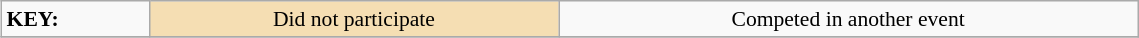<table class="wikitable" style="margin:0.5em; font-size:90%;position:relative;" width=60%>
<tr>
<td><strong>KEY:</strong></td>
<td bgcolor="wheat" align=center>Did not participate</td>
<td align=center>Competed in another event</td>
</tr>
<tr>
</tr>
</table>
